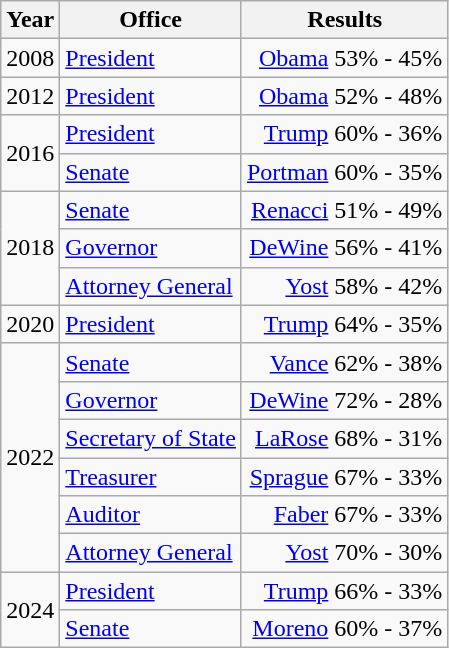<table class=wikitable>
<tr>
<th>Year</th>
<th>Office</th>
<th>Results</th>
</tr>
<tr>
<td>2008</td>
<td><a href='#'>President</a></td>
<td align="right" ><a href='#'>Obama</a> 53% - 45%</td>
</tr>
<tr>
<td>2012</td>
<td><a href='#'>President</a></td>
<td align="right" ><a href='#'>Obama</a> 52% - 48%</td>
</tr>
<tr>
<td rowspan=2>2016</td>
<td><a href='#'>President</a></td>
<td align="right" ><a href='#'>Trump</a> 60% - 36%</td>
</tr>
<tr>
<td><a href='#'>Senate</a></td>
<td align="right" ><a href='#'>Portman</a> 60% - 35%</td>
</tr>
<tr>
<td rowspan=3>2018</td>
<td><a href='#'>Senate</a></td>
<td align="right" ><a href='#'>Renacci</a> 51% - 49%</td>
</tr>
<tr>
<td><a href='#'>Governor</a></td>
<td align="right" ><a href='#'>DeWine</a> 56% - 41%</td>
</tr>
<tr>
<td><a href='#'>Attorney General</a></td>
<td align="right" ><a href='#'>Yost</a> 58% - 42%</td>
</tr>
<tr>
<td>2020</td>
<td><a href='#'>President</a></td>
<td align="right" ><a href='#'>Trump</a> 64% - 35%</td>
</tr>
<tr>
<td rowspan=6>2022</td>
<td><a href='#'>Senate</a></td>
<td align="right" ><a href='#'>Vance</a> 62% - 38%</td>
</tr>
<tr>
<td><a href='#'>Governor</a></td>
<td align="right" ><a href='#'>DeWine</a> 72% - 28%</td>
</tr>
<tr>
<td><a href='#'>Secretary of State</a></td>
<td align="right" ><a href='#'>LaRose</a> 68% - 31%</td>
</tr>
<tr>
<td><a href='#'>Treasurer</a></td>
<td align="right" ><a href='#'>Sprague</a> 67% - 33%</td>
</tr>
<tr>
<td><a href='#'>Auditor</a></td>
<td align="right" ><a href='#'>Faber</a> 67% - 33%</td>
</tr>
<tr>
<td><a href='#'>Attorney General</a></td>
<td align="right" ><a href='#'>Yost</a> 70% - 30%</td>
</tr>
<tr>
<td rowspan=2>2024</td>
<td><a href='#'>President</a></td>
<td align="right" ><a href='#'>Trump</a> 66% - 33%</td>
</tr>
<tr>
<td><a href='#'>Senate</a></td>
<td align="right" ><a href='#'>Moreno</a> 60% - 37%</td>
</tr>
</table>
